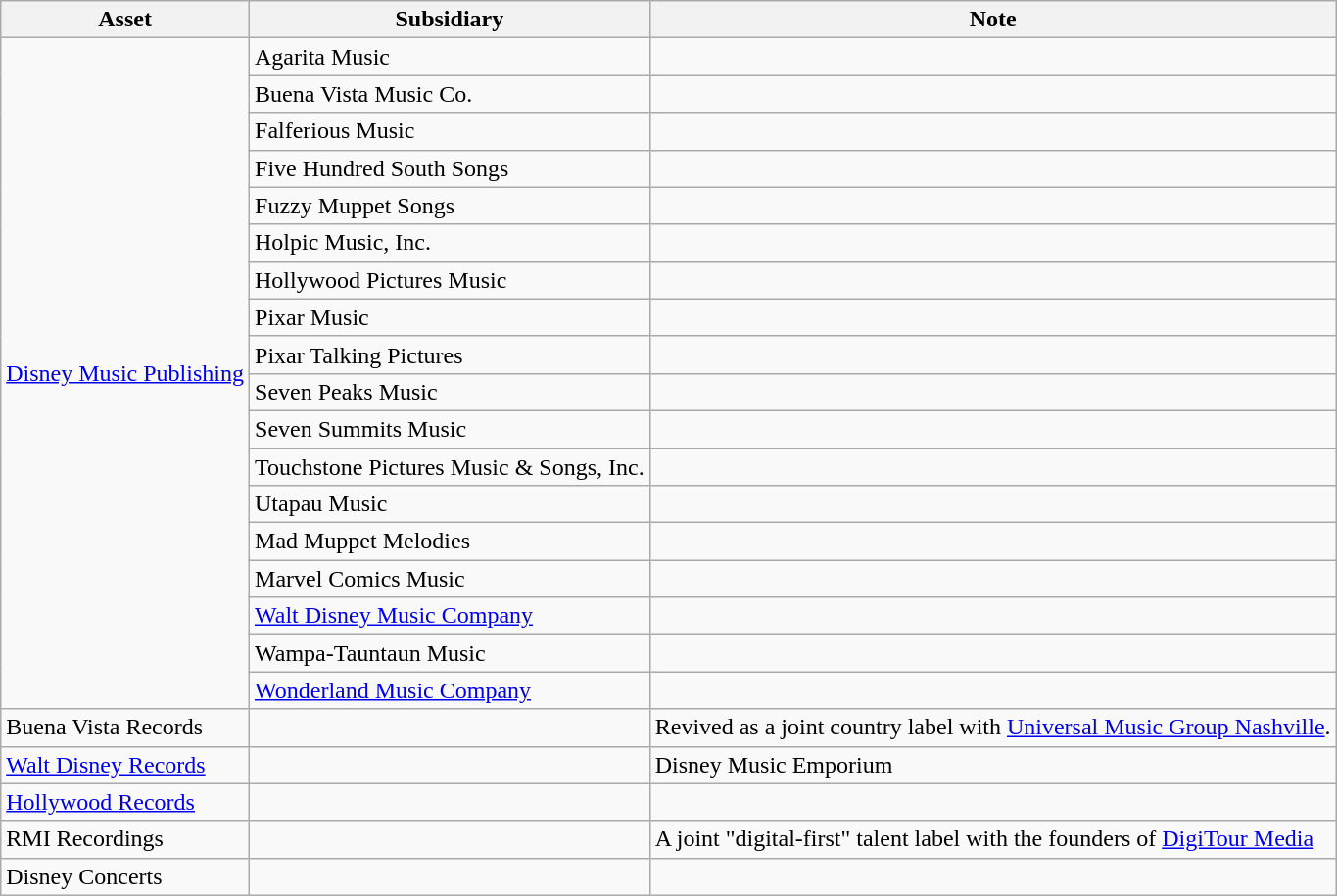<table class="wikitable">
<tr>
<th>Asset</th>
<th>Subsidiary</th>
<th>Note</th>
</tr>
<tr>
<td rowspan="18"><a href='#'>Disney Music Publishing</a></td>
<td>Agarita Music</td>
<td></td>
</tr>
<tr>
<td>Buena Vista Music Co.</td>
<td></td>
</tr>
<tr>
<td>Falferious Music</td>
<td></td>
</tr>
<tr>
<td>Five Hundred South Songs</td>
<td></td>
</tr>
<tr>
<td>Fuzzy Muppet Songs</td>
<td></td>
</tr>
<tr>
<td>Holpic Music, Inc.</td>
<td></td>
</tr>
<tr>
<td>Hollywood Pictures Music</td>
<td></td>
</tr>
<tr>
<td>Pixar Music</td>
<td></td>
</tr>
<tr>
<td>Pixar Talking Pictures</td>
<td></td>
</tr>
<tr>
<td>Seven Peaks Music</td>
<td></td>
</tr>
<tr>
<td>Seven Summits Music</td>
<td></td>
</tr>
<tr>
<td>Touchstone Pictures Music & Songs, Inc.</td>
<td></td>
</tr>
<tr>
<td>Utapau Music</td>
<td></td>
</tr>
<tr>
<td>Mad Muppet Melodies</td>
<td></td>
</tr>
<tr>
<td>Marvel Comics Music</td>
<td></td>
</tr>
<tr>
<td><a href='#'>Walt Disney Music Company</a></td>
<td></td>
</tr>
<tr>
<td>Wampa-Tauntaun Music</td>
<td></td>
</tr>
<tr>
<td><a href='#'>Wonderland Music Company</a></td>
<td></td>
</tr>
<tr>
<td>Buena Vista Records</td>
<td></td>
<td>Revived as a joint country label with <a href='#'>Universal Music Group Nashville</a>.</td>
</tr>
<tr>
<td><a href='#'>Walt Disney Records</a></td>
<td></td>
<td>Disney Music Emporium</td>
</tr>
<tr>
<td><a href='#'>Hollywood Records</a></td>
<td></td>
<td></td>
</tr>
<tr>
<td>RMI Recordings</td>
<td></td>
<td>A joint "digital-first" talent label with the founders of <a href='#'>DigiTour Media</a></td>
</tr>
<tr>
<td>Disney Concerts</td>
<td></td>
<td></td>
</tr>
</table>
